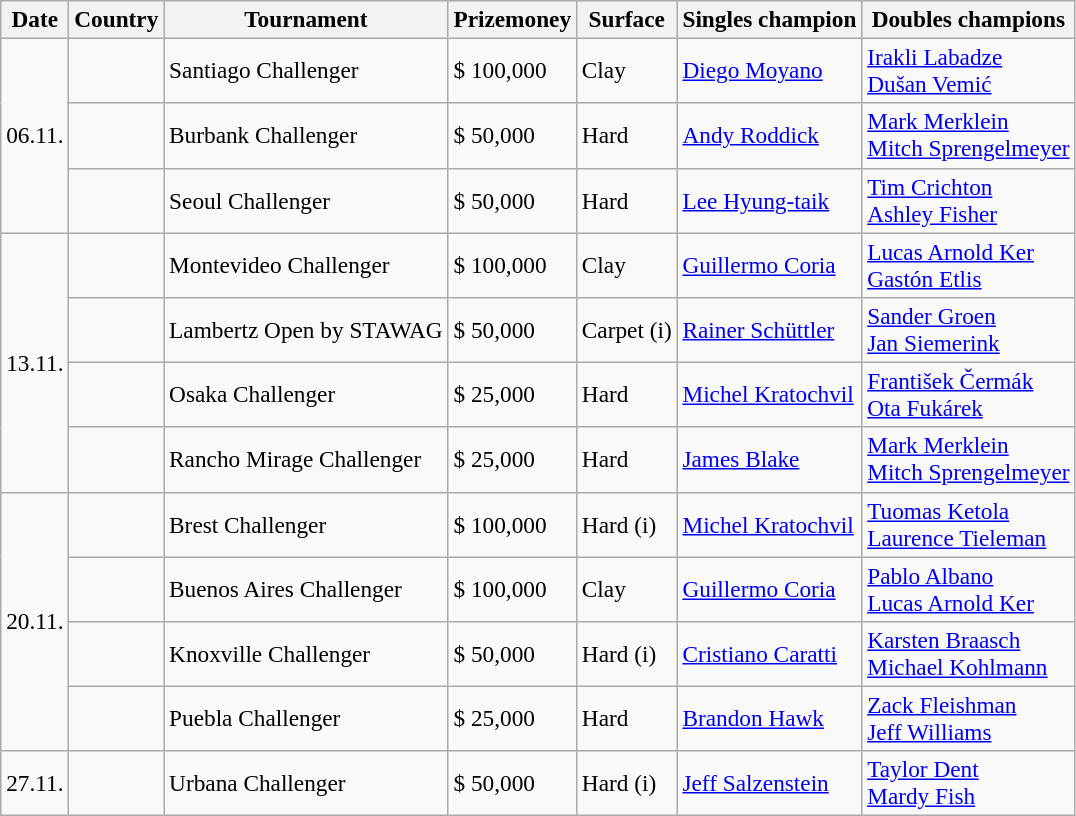<table class="sortable wikitable" style=font-size:97%>
<tr>
<th>Date</th>
<th>Country</th>
<th>Tournament</th>
<th>Prizemoney</th>
<th>Surface</th>
<th>Singles champion</th>
<th>Doubles champions</th>
</tr>
<tr>
<td rowspan="3">06.11.</td>
<td></td>
<td>Santiago Challenger</td>
<td>$ 100,000</td>
<td>Clay</td>
<td> <a href='#'>Diego Moyano</a></td>
<td> <a href='#'>Irakli Labadze</a><br> <a href='#'>Dušan Vemić</a></td>
</tr>
<tr>
<td></td>
<td>Burbank Challenger</td>
<td>$ 50,000</td>
<td>Hard</td>
<td> <a href='#'>Andy Roddick</a></td>
<td> <a href='#'>Mark Merklein</a><br> <a href='#'>Mitch Sprengelmeyer</a></td>
</tr>
<tr>
<td></td>
<td>Seoul Challenger</td>
<td>$ 50,000</td>
<td>Hard</td>
<td> <a href='#'>Lee Hyung-taik</a></td>
<td> <a href='#'>Tim Crichton</a><br> <a href='#'>Ashley Fisher</a></td>
</tr>
<tr>
<td rowspan="4">13.11.</td>
<td></td>
<td>Montevideo Challenger</td>
<td>$ 100,000</td>
<td>Clay</td>
<td> <a href='#'>Guillermo Coria</a></td>
<td> <a href='#'>Lucas Arnold Ker</a><br> <a href='#'>Gastón Etlis</a></td>
</tr>
<tr>
<td></td>
<td>Lambertz Open by STAWAG</td>
<td>$ 50,000</td>
<td>Carpet (i)</td>
<td> <a href='#'>Rainer Schüttler</a></td>
<td> <a href='#'>Sander Groen</a><br> <a href='#'>Jan Siemerink</a></td>
</tr>
<tr>
<td></td>
<td>Osaka Challenger</td>
<td>$ 25,000</td>
<td>Hard</td>
<td> <a href='#'>Michel Kratochvil</a></td>
<td> <a href='#'>František Čermák</a><br> <a href='#'>Ota Fukárek</a></td>
</tr>
<tr>
<td></td>
<td>Rancho Mirage Challenger</td>
<td>$ 25,000</td>
<td>Hard</td>
<td> <a href='#'>James Blake</a></td>
<td> <a href='#'>Mark Merklein</a><br> <a href='#'>Mitch Sprengelmeyer</a></td>
</tr>
<tr>
<td rowspan="4">20.11.</td>
<td></td>
<td>Brest Challenger</td>
<td>$ 100,000</td>
<td>Hard (i)</td>
<td> <a href='#'>Michel Kratochvil</a></td>
<td> <a href='#'>Tuomas Ketola</a><br> <a href='#'>Laurence Tieleman</a></td>
</tr>
<tr>
<td></td>
<td>Buenos Aires Challenger</td>
<td>$ 100,000</td>
<td>Clay</td>
<td> <a href='#'>Guillermo Coria</a></td>
<td> <a href='#'>Pablo Albano</a><br> <a href='#'>Lucas Arnold Ker</a></td>
</tr>
<tr>
<td></td>
<td>Knoxville Challenger</td>
<td>$ 50,000</td>
<td>Hard (i)</td>
<td> <a href='#'>Cristiano Caratti</a></td>
<td> <a href='#'>Karsten Braasch</a><br> <a href='#'>Michael Kohlmann</a></td>
</tr>
<tr>
<td></td>
<td>Puebla Challenger</td>
<td>$ 25,000</td>
<td>Hard</td>
<td> <a href='#'>Brandon Hawk</a></td>
<td> <a href='#'>Zack Fleishman</a><br> <a href='#'>Jeff Williams</a></td>
</tr>
<tr>
<td>27.11.</td>
<td></td>
<td>Urbana Challenger</td>
<td>$ 50,000</td>
<td>Hard (i)</td>
<td> <a href='#'>Jeff Salzenstein</a></td>
<td> <a href='#'>Taylor Dent</a><br> <a href='#'>Mardy Fish</a></td>
</tr>
</table>
